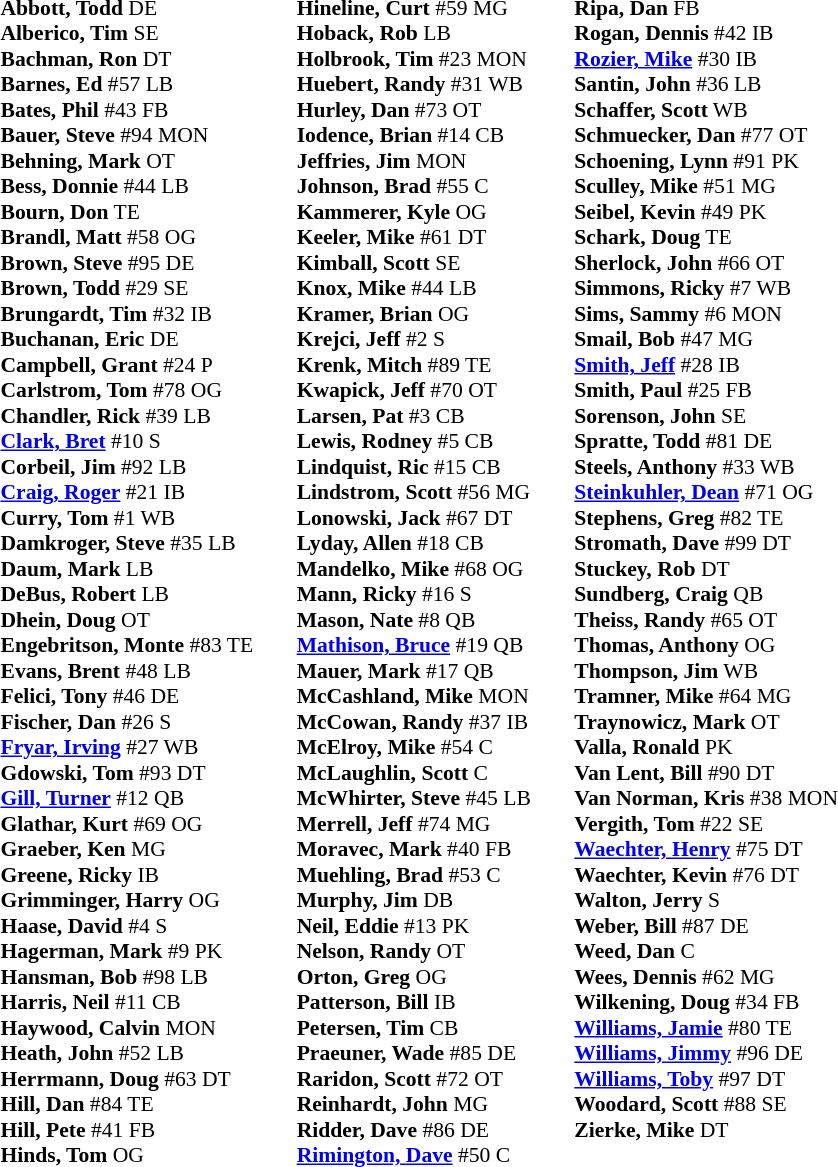<table class="toccolours" style="border-collapse:collapse; font-size:90%;">
<tr>
<td colspan="7" align="center"></td>
</tr>
<tr>
<td colspan=7 align="right"></td>
</tr>
<tr>
<td valign="top"><br><strong>Abbott, Todd</strong>  DE<br>
<strong>Alberico, Tim</strong>  SE<br>
<strong>Bachman, Ron</strong>  DT<br>
<strong>Barnes, Ed</strong> #57  LB<br>
<strong>Bates, Phil</strong> #43  FB<br>
<strong>Bauer, Steve</strong> #94  MON<br>
<strong>Behning, Mark</strong>  OT<br>
<strong>Bess, Donnie</strong> #44  LB<br>
<strong>Bourn, Don</strong>  TE<br>
<strong>Brandl, Matt</strong> #58  OG<br>
<strong>Brown, Steve</strong> #95  DE<br>
<strong>Brown, Todd</strong> #29  SE<br>
<strong>Brungardt, Tim</strong> #32  IB<br>
<strong>Buchanan, Eric</strong>  DE<br>
<strong>Campbell, Grant</strong> #24  P<br>
<strong>Carlstrom, Tom</strong> #78  OG<br>
<strong>Chandler, Rick</strong> #39  LB<br>
<strong><a href='#'>Clark, Bret</a></strong> #10  S<br>
<strong>Corbeil, Jim</strong> #92  LB<br>
<strong><a href='#'>Craig, Roger</a></strong> #21  IB<br>
<strong>Curry, Tom</strong> #1  WB<br>
<strong>Damkroger, Steve</strong> #35  LB<br>
<strong>Daum, Mark</strong>  LB<br>
<strong>DeBus, Robert</strong>  LB<br>
<strong>Dhein, Doug</strong>  OT<br>
<strong>Engebritson, Monte</strong> #83  TE<br>
<strong>Evans, Brent</strong> #48  LB<br>
<strong>Felici, Tony</strong> #46  DE<br>
<strong>Fischer, Dan</strong> #26  S<br>
<strong><a href='#'>Fryar, Irving</a></strong> #27  WB<br>
<strong>Gdowski, Tom</strong> #93  DT<br>
<strong><a href='#'>Gill, Turner</a></strong> #12  QB<br>
<strong>Glathar, Kurt</strong> #69  OG<br>
<strong>Graeber, Ken</strong>  MG<br>
<strong>Greene, Ricky</strong>  IB<br>
<strong>Grimminger, Harry</strong>  OG<br>
<strong>Haase, David</strong> #4  S<br>
<strong>Hagerman, Mark</strong> #9  PK<br>
<strong>Hansman, Bob</strong> #98  LB<br>
<strong>Harris, Neil</strong> #11  CB<br>
<strong>Haywood, Calvin</strong>  MON<br>
<strong>Heath, John</strong> #52  LB<br>
<strong>Herrmann, Doug</strong> #63  DT<br>
<strong>Hill, Dan</strong> #84  TE<br>
<strong>Hill, Pete</strong> #41  FB<br>
<strong>Hinds, Tom</strong>  OG<br></td>
<td width="25"> </td>
<td valign="top"><br><strong>Hineline, Curt</strong> #59  MG<br>
<strong>Hoback, Rob</strong>  LB<br>
<strong>Holbrook, Tim</strong> #23  MON<br>
<strong>Huebert, Randy</strong> #31  WB<br>
<strong>Hurley, Dan</strong> #73  OT<br>
<strong>Iodence, Brian</strong> #14  CB<br>
<strong>Jeffries, Jim</strong>  MON<br>
<strong>Johnson, Brad</strong> #55  C<br>
<strong>Kammerer, Kyle</strong>  OG<br>
<strong>Keeler, Mike</strong> #61  DT<br>
<strong>Kimball, Scott</strong>  SE<br>
<strong>Knox, Mike</strong> #44  LB<br>
<strong>Kramer, Brian</strong>  OG<br>
<strong>Krejci, Jeff</strong> #2  S<br>
<strong>Krenk, Mitch</strong> #89  TE<br>
<strong>Kwapick, Jeff</strong> #70  OT<br>
<strong>Larsen, Pat</strong> #3  CB<br>
<strong>Lewis, Rodney</strong> #5  CB<br>
<strong>Lindquist, Ric</strong> #15  CB<br>
<strong>Lindstrom, Scott</strong> #56  MG<br>
<strong>Lonowski, Jack</strong> #67  DT<br>
<strong>Lyday, Allen</strong> #18  CB<br>
<strong>Mandelko, Mike</strong> #68  OG<br>
<strong>Mann, Ricky</strong> #16  S<br>
<strong>Mason, Nate</strong> #8  QB<br>
<strong><a href='#'>Mathison, Bruce</a></strong> #19  QB<br>
<strong>Mauer, Mark</strong> #17  QB<br>
<strong>McCashland, Mike</strong>  MON<br>
<strong>McCowan, Randy</strong> #37  IB<br>
<strong>McElroy, Mike</strong> #54  C<br>
<strong>McLaughlin, Scott</strong>  C<br>
<strong>McWhirter, Steve</strong> #45  LB<br>
<strong>Merrell, Jeff</strong> #74  MG<br>
<strong>Moravec, Mark</strong> #40  FB<br>
<strong>Muehling, Brad</strong> #53  C<br>
<strong>Murphy, Jim</strong>  DB<br>
<strong>Neil, Eddie</strong> #13  PK<br>
<strong>Nelson, Randy</strong>  OT<br>
<strong>Orton, Greg</strong>  OG<br>
<strong>Patterson, Bill</strong>  IB<br>
<strong>Petersen, Tim</strong>  CB<br>
<strong>Praeuner, Wade</strong> #85  DE<br>
<strong>Raridon, Scott</strong> #72  OT<br>
<strong>Reinhardt, John</strong>  MG<br>
<strong>Ridder, Dave</strong> #86  DE<br>
<strong><a href='#'>Rimington, Dave</a></strong> #50  C<br></td>
<td width="25"> </td>
<td valign="top"><br><strong>Ripa, Dan</strong>  FB<br>
<strong>Rogan, Dennis</strong> #42  IB<br>
<strong><a href='#'>Rozier, Mike</a></strong> #30  IB<br>
<strong>Santin, John</strong> #36  LB<br>
<strong>Schaffer, Scott</strong>  WB<br>
<strong>Schmuecker, Dan</strong> #77  OT<br>
<strong>Schoening, Lynn</strong> #91  PK<br>
<strong>Sculley, Mike</strong> #51  MG<br>
<strong>Seibel, Kevin</strong> #49  PK<br>
<strong>Schark, Doug</strong>  TE<br>
<strong>Sherlock, John</strong> #66  OT<br>
<strong>Simmons, Ricky</strong> #7  WB<br>
<strong>Sims, Sammy</strong> #6  MON<br>
<strong>Smail, Bob</strong> #47  MG<br>
<strong><a href='#'>Smith, Jeff</a></strong> #28  IB<br>
<strong>Smith, Paul</strong> #25  FB<br>
<strong>Sorenson, John</strong>  SE<br>
<strong>Spratte, Todd</strong> #81  DE<br>
<strong>Steels, Anthony</strong> #33  WB<br>
<strong><a href='#'>Steinkuhler, Dean</a></strong> #71  OG<br>
<strong>Stephens, Greg</strong> #82  TE<br>
<strong>Stromath, Dave</strong> #99  DT<br>
<strong>Stuckey, Rob</strong>  DT<br>
<strong>Sundberg, Craig</strong>  QB<br>
<strong>Theiss, Randy</strong> #65  OT<br>
<strong>Thomas, Anthony</strong>  OG<br>
<strong>Thompson, Jim</strong>  WB<br>
<strong>Tramner, Mike</strong> #64  MG<br>
<strong>Traynowicz, Mark</strong>  OT<br>
<strong>Valla, Ronald</strong>  PK<br>
<strong>Van Lent, Bill</strong> #90  DT<br>
<strong>Van Norman, Kris</strong> #38  MON<br>
<strong>Vergith, Tom</strong> #22  SE<br>
<strong><a href='#'>Waechter, Henry</a></strong> #75  DT<br>
<strong>Waechter, Kevin</strong> #76  DT<br>
<strong>Walton, Jerry</strong>  S<br>
<strong>Weber, Bill</strong> #87  DE<br>
<strong>Weed, Dan</strong>  C<br>
<strong>Wees, Dennis</strong> #62  MG<br><strong>Wilkening, Doug</strong> #34  FB<br>
<strong><a href='#'>Williams, Jamie</a></strong> #80  TE<br>
<strong><a href='#'>Williams, Jimmy</a></strong> #96  DE<br>
<strong><a href='#'>Williams, Toby</a></strong> #97  DT<br>
<strong>Woodard, Scott</strong> #88  SE<br>
<strong>Zierke, Mike</strong>  DT<br></td>
</tr>
<tr>
<td colspan="5" valign="bottom" align="right"></td>
</tr>
</table>
